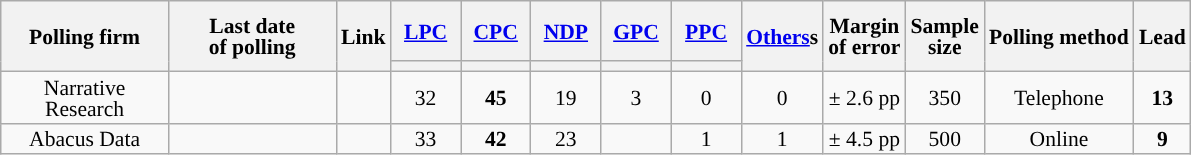<table class="wikitable sortable mw-datatable" style="text-align:center;font-size:90%;line-height:14px;">
<tr style="height:40px;">
<th style="width:105px;" rowspan="2">Polling firm</th>
<th style="width:105px;" rowspan="2">Last date<br>of polling</th>
<th rowspan="2">Link</th>
<th style="width:40px;"><a href='#'>LPC</a></th>
<th style="width:40px;"><a href='#'>CPC</a></th>
<th style="width:40px;"><a href='#'>NDP</a></th>
<th style="width:40px;"><a href='#'>GPC</a></th>
<th style="width:40px;"><a href='#'>PPC</a></th>
<th rowspan="2" style="width:40px"><a href='#'>Others</a>s</th>
<th rowspan="2">Margin<br>of error</th>
<th rowspan="2">Sample<br>size</th>
<th rowspan="2">Polling method</th>
<th rowspan="2">Lead</th>
</tr>
<tr class="sorttop">
<th style="background:"></th>
<th style="background:"></th>
<th style="background:"></th>
<th style="background:"></th>
<th style="background:"></th>
</tr>
<tr>
<td>Narrative Research</td>
<td></td>
<td></td>
<td>32</td>
<td><strong>45</strong></td>
<td>19</td>
<td>3</td>
<td>0</td>
<td>0</td>
<td>± 2.6 pp</td>
<td>350</td>
<td>Telephone</td>
<td><strong>13</strong></td>
</tr>
<tr>
<td>Abacus Data</td>
<td></td>
<td></td>
<td>33</td>
<td><strong>42</strong></td>
<td>23</td>
<td></td>
<td>1</td>
<td>1</td>
<td>± 4.5 pp</td>
<td>500</td>
<td>Online</td>
<td><strong>9</strong></td>
</tr>
</table>
